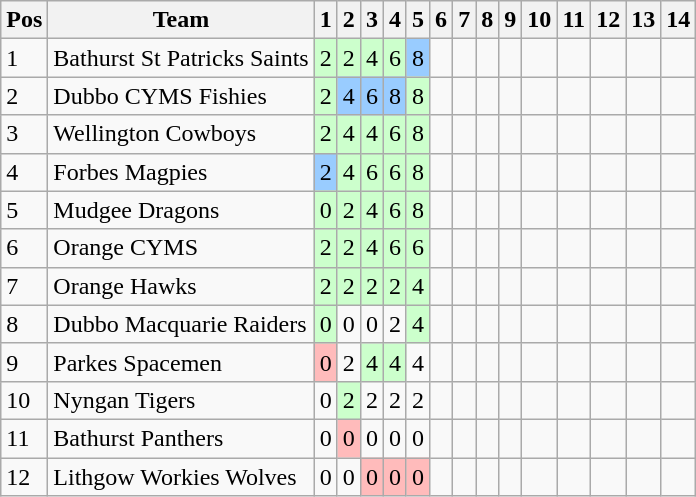<table class="wikitable">
<tr>
<th>Pos</th>
<th>Team</th>
<th>1</th>
<th>2</th>
<th>3</th>
<th>4</th>
<th>5</th>
<th>6</th>
<th>7</th>
<th>8</th>
<th>9</th>
<th>10</th>
<th>11</th>
<th>12</th>
<th>13</th>
<th>14</th>
</tr>
<tr>
<td>1</td>
<td> Bathurst St Patricks Saints</td>
<td style="background:#ccffcc;">2</td>
<td style="background:#ccffcc;">2</td>
<td style="background:#ccffcc;">4</td>
<td style="background:#ccffcc;">6</td>
<td style="background:#99ccff;">8</td>
<td></td>
<td></td>
<td></td>
<td></td>
<td></td>
<td></td>
<td></td>
<td></td>
<td></td>
</tr>
<tr>
<td>2</td>
<td> Dubbo CYMS Fishies</td>
<td style="background:#ccffcc;">2</td>
<td style="background:#99ccff;">4</td>
<td style="background:#99ccff;">6</td>
<td style="background:#99ccff;">8</td>
<td style="background:#ccffcc;">8</td>
<td></td>
<td></td>
<td></td>
<td></td>
<td></td>
<td></td>
<td></td>
<td></td>
<td></td>
</tr>
<tr>
<td>3</td>
<td> Wellington Cowboys</td>
<td style="background:#ccffcc;">2</td>
<td style="background:#ccffcc;">4</td>
<td style="background:#ccffcc;">4</td>
<td style="background:#ccffcc;">6</td>
<td style="background:#ccffcc;">8</td>
<td></td>
<td></td>
<td></td>
<td></td>
<td></td>
<td></td>
<td></td>
<td></td>
<td></td>
</tr>
<tr>
<td>4</td>
<td> Forbes Magpies</td>
<td style="background:#99ccff;">2</td>
<td style="background:#ccffcc;">4</td>
<td style="background:#ccffcc;">6</td>
<td style="background:#ccffcc;">6</td>
<td style="background:#ccffcc;">8</td>
<td></td>
<td></td>
<td></td>
<td></td>
<td></td>
<td></td>
<td></td>
<td></td>
<td></td>
</tr>
<tr>
<td>5</td>
<td> Mudgee Dragons</td>
<td style="background:#ccffcc;">0</td>
<td style="background:#ccffcc;">2</td>
<td style="background:#ccffcc;">4</td>
<td style="background:#ccffcc;">6</td>
<td style="background:#ccffcc;">8</td>
<td></td>
<td></td>
<td></td>
<td></td>
<td></td>
<td></td>
<td></td>
<td></td>
<td></td>
</tr>
<tr>
<td>6</td>
<td> Orange CYMS</td>
<td style="background:#ccffcc;">2</td>
<td style="background:#ccffcc;">2</td>
<td style="background:#ccffcc;">4</td>
<td style="background:#ccffcc;">6</td>
<td style="background:#ccffcc;">6</td>
<td></td>
<td></td>
<td></td>
<td></td>
<td></td>
<td></td>
<td></td>
<td></td>
<td></td>
</tr>
<tr>
<td>7</td>
<td> Orange Hawks</td>
<td style="background:#ccffcc;">2</td>
<td style="background:#ccffcc;">2</td>
<td style="background:#ccffcc;">2</td>
<td style="background:#ccffcc;">2</td>
<td style="background:#ccffcc;">4</td>
<td></td>
<td></td>
<td></td>
<td></td>
<td></td>
<td></td>
<td></td>
<td></td>
<td></td>
</tr>
<tr>
<td>8</td>
<td> Dubbo Macquarie Raiders</td>
<td style="background:#ccffcc;">0</td>
<td>0</td>
<td>0</td>
<td>2</td>
<td style="background:#ccffcc;">4</td>
<td></td>
<td></td>
<td></td>
<td></td>
<td></td>
<td></td>
<td></td>
<td></td>
<td></td>
</tr>
<tr>
<td>9</td>
<td> Parkes Spacemen</td>
<td style="background:#ffbbbb;">0</td>
<td>2</td>
<td style="background:#ccffcc;">4</td>
<td style="background:#ccffcc;">4</td>
<td>4</td>
<td></td>
<td></td>
<td></td>
<td></td>
<td></td>
<td></td>
<td></td>
<td></td>
<td></td>
</tr>
<tr>
<td>10</td>
<td> Nyngan Tigers</td>
<td>0</td>
<td style="background:#ccffcc;">2</td>
<td>2</td>
<td>2</td>
<td>2</td>
<td></td>
<td></td>
<td></td>
<td></td>
<td></td>
<td></td>
<td></td>
<td></td>
<td></td>
</tr>
<tr>
<td>11</td>
<td> Bathurst Panthers</td>
<td>0</td>
<td style="background:#ffbbbb;">0</td>
<td>0</td>
<td>0</td>
<td>0</td>
<td></td>
<td></td>
<td></td>
<td></td>
<td></td>
<td></td>
<td></td>
<td></td>
<td></td>
</tr>
<tr>
<td>12</td>
<td> Lithgow Workies Wolves</td>
<td>0</td>
<td>0</td>
<td style="background:#ffbbbb;">0</td>
<td style="background:#ffbbbb;">0</td>
<td style="background:#ffbbbb;">0</td>
<td></td>
<td></td>
<td></td>
<td></td>
<td></td>
<td></td>
<td></td>
<td></td>
<td></td>
</tr>
</table>
